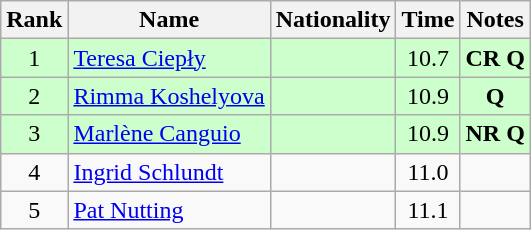<table class="wikitable sortable" style="text-align:center">
<tr>
<th>Rank</th>
<th>Name</th>
<th>Nationality</th>
<th>Time</th>
<th>Notes</th>
</tr>
<tr bgcolor=ccffcc>
<td>1</td>
<td align=left><a href='#'>Teresa Ciepły</a></td>
<td align=left></td>
<td>10.7</td>
<td><strong>CR Q</strong></td>
</tr>
<tr bgcolor=ccffcc>
<td>2</td>
<td align=left><a href='#'>Rimma Koshelyova</a></td>
<td align=left></td>
<td>10.9</td>
<td><strong>Q</strong></td>
</tr>
<tr bgcolor=ccffcc>
<td>3</td>
<td align=left><a href='#'>Marlène Canguio</a></td>
<td align=left></td>
<td>10.9</td>
<td><strong>NR Q</strong></td>
</tr>
<tr>
<td>4</td>
<td align=left><a href='#'>Ingrid Schlundt</a></td>
<td align=left></td>
<td>11.0</td>
<td></td>
</tr>
<tr>
<td>5</td>
<td align=left><a href='#'>Pat Nutting</a></td>
<td align=left></td>
<td>11.1</td>
<td></td>
</tr>
</table>
